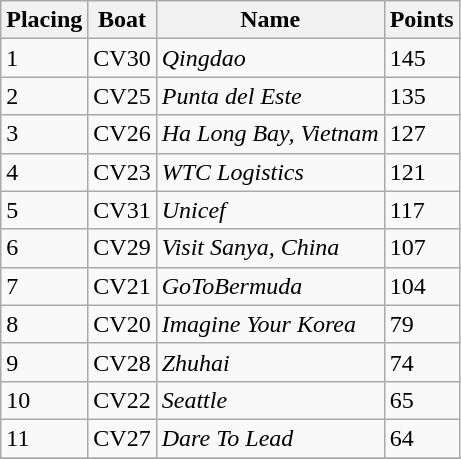<table class="wikitable">
<tr>
<th>Placing</th>
<th>Boat</th>
<th>Name</th>
<th>Points</th>
</tr>
<tr>
<td>1</td>
<td>CV30</td>
<td><em>Qingdao</em></td>
<td>145</td>
</tr>
<tr>
<td>2</td>
<td>CV25</td>
<td><em>Punta del Este</em></td>
<td>135</td>
</tr>
<tr>
<td>3</td>
<td>CV26</td>
<td><em>Ha Long Bay, Vietnam</em></td>
<td>127</td>
</tr>
<tr>
<td>4</td>
<td>CV23</td>
<td><em>WTC Logistics</em></td>
<td>121</td>
</tr>
<tr>
<td>5</td>
<td>CV31</td>
<td><em>Unicef</em></td>
<td>117</td>
</tr>
<tr>
<td>6</td>
<td>CV29</td>
<td><em>Visit Sanya, China</em></td>
<td>107</td>
</tr>
<tr>
<td>7</td>
<td>CV21</td>
<td><em>GoToBermuda</em></td>
<td>104</td>
</tr>
<tr>
<td>8</td>
<td>CV20</td>
<td><em>Imagine Your Korea</em></td>
<td>79</td>
</tr>
<tr>
<td>9</td>
<td>CV28</td>
<td><em>Zhuhai</em></td>
<td>74</td>
</tr>
<tr>
<td>10</td>
<td>CV22</td>
<td><em>Seattle</em></td>
<td>65</td>
</tr>
<tr>
<td>11</td>
<td>CV27</td>
<td><em>Dare To Lead</em></td>
<td>64</td>
</tr>
<tr>
</tr>
</table>
